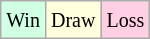<table class="wikitable">
<tr>
<td style="background-color: #d0ffe3;"><small>Win</small></td>
<td style="background-color: #ffffdd;"><small>Draw</small></td>
<td style="background-color: #ffd0e3;"><small>Loss</small></td>
</tr>
</table>
